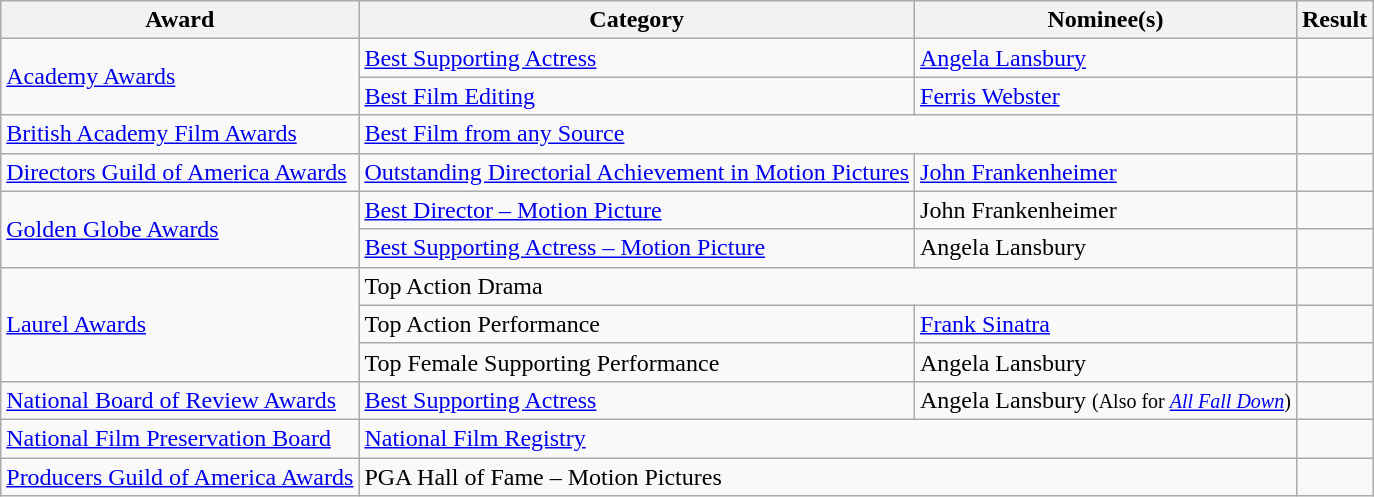<table class="wikitable plainrowheaders">
<tr>
<th>Award</th>
<th>Category</th>
<th>Nominee(s)</th>
<th>Result</th>
</tr>
<tr>
<td rowspan="2"><a href='#'>Academy Awards</a></td>
<td><a href='#'>Best Supporting Actress</a></td>
<td><a href='#'>Angela Lansbury</a></td>
<td></td>
</tr>
<tr>
<td><a href='#'>Best Film Editing</a></td>
<td><a href='#'>Ferris Webster</a></td>
<td></td>
</tr>
<tr>
<td><a href='#'>British Academy Film Awards</a></td>
<td colspan="2"><a href='#'>Best Film from any Source</a></td>
<td></td>
</tr>
<tr>
<td><a href='#'>Directors Guild of America Awards</a></td>
<td><a href='#'>Outstanding Directorial Achievement in Motion Pictures</a></td>
<td><a href='#'>John Frankenheimer</a></td>
<td></td>
</tr>
<tr>
<td rowspan="2"><a href='#'>Golden Globe Awards</a></td>
<td><a href='#'>Best Director – Motion Picture</a></td>
<td>John Frankenheimer</td>
<td></td>
</tr>
<tr>
<td><a href='#'>Best Supporting Actress – Motion Picture</a></td>
<td>Angela Lansbury</td>
<td></td>
</tr>
<tr>
<td rowspan="3"><a href='#'>Laurel Awards</a></td>
<td colspan="2">Top Action Drama</td>
<td></td>
</tr>
<tr>
<td>Top Action Performance</td>
<td><a href='#'>Frank Sinatra</a></td>
<td></td>
</tr>
<tr>
<td>Top Female Supporting Performance</td>
<td>Angela Lansbury</td>
<td></td>
</tr>
<tr>
<td><a href='#'>National Board of Review Awards</a></td>
<td><a href='#'>Best Supporting Actress</a></td>
<td>Angela Lansbury <small>(Also for <em><a href='#'>All Fall Down</a></em>)</small></td>
<td></td>
</tr>
<tr>
<td><a href='#'>National Film Preservation Board</a></td>
<td colspan="2"><a href='#'>National Film Registry</a></td>
<td></td>
</tr>
<tr>
<td><a href='#'>Producers Guild of America Awards</a></td>
<td colspan="2">PGA Hall of Fame – Motion Pictures</td>
<td></td>
</tr>
</table>
